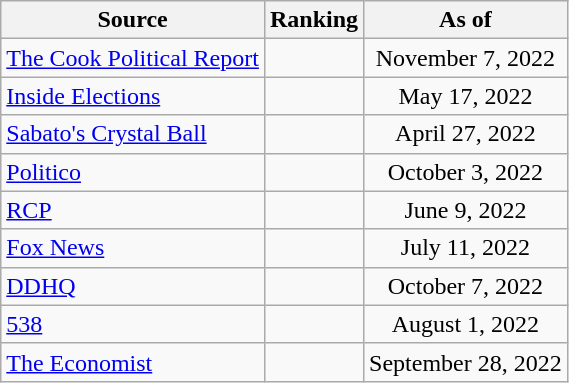<table class="wikitable" style="text-align:center">
<tr>
<th>Source</th>
<th>Ranking</th>
<th>As of</th>
</tr>
<tr>
<td align=left><a href='#'>The Cook Political Report</a></td>
<td></td>
<td>November 7, 2022</td>
</tr>
<tr>
<td align=left><a href='#'>Inside Elections</a></td>
<td></td>
<td>May 17, 2022</td>
</tr>
<tr>
<td align=left><a href='#'>Sabato's Crystal Ball</a></td>
<td></td>
<td>April 27, 2022</td>
</tr>
<tr>
<td align=left><a href='#'>Politico</a></td>
<td></td>
<td>October 3, 2022</td>
</tr>
<tr>
<td align="left"><a href='#'>RCP</a></td>
<td></td>
<td>June 9, 2022</td>
</tr>
<tr>
<td align=left><a href='#'>Fox News</a></td>
<td></td>
<td>July 11, 2022</td>
</tr>
<tr>
<td align="left"><a href='#'>DDHQ</a></td>
<td></td>
<td>October 7, 2022</td>
</tr>
<tr>
<td align="left"><a href='#'>538</a></td>
<td></td>
<td>August 1, 2022</td>
</tr>
<tr>
<td align="left"><a href='#'>The Economist</a></td>
<td></td>
<td>September 28, 2022</td>
</tr>
</table>
